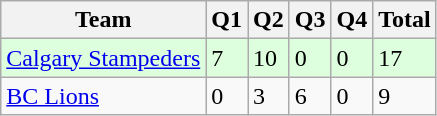<table class="wikitable">
<tr>
<th>Team</th>
<th>Q1</th>
<th>Q2</th>
<th>Q3</th>
<th>Q4</th>
<th>Total</th>
</tr>
<tr style="background-color:#ddffdd">
<td><a href='#'>Calgary Stampeders</a></td>
<td>7</td>
<td>10</td>
<td>0</td>
<td>0</td>
<td>17</td>
</tr>
<tr>
<td><a href='#'>BC Lions</a></td>
<td>0</td>
<td>3</td>
<td>6</td>
<td>0</td>
<td>9</td>
</tr>
</table>
